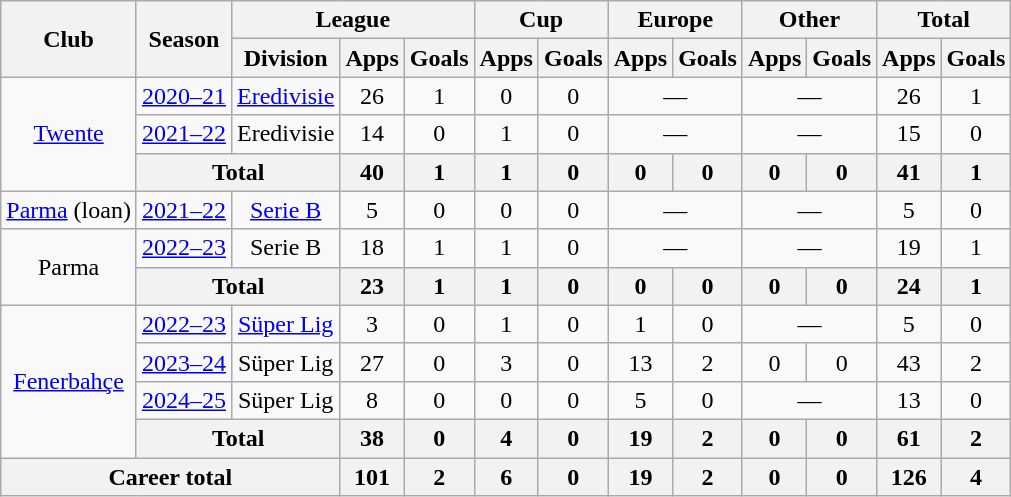<table class="wikitable" style="text-align: center;">
<tr>
<th rowspan="2">Club</th>
<th rowspan="2">Season</th>
<th colspan="3">League</th>
<th colspan="2">Cup</th>
<th colspan="2">Europe</th>
<th colspan="2">Other</th>
<th colspan="2">Total</th>
</tr>
<tr>
<th>Division</th>
<th>Apps</th>
<th>Goals</th>
<th>Apps</th>
<th>Goals</th>
<th>Apps</th>
<th>Goals</th>
<th>Apps</th>
<th>Goals</th>
<th>Apps</th>
<th>Goals</th>
</tr>
<tr>
<td rowspan="3"><a href='#'>Twente</a></td>
<td><a href='#'>2020–21</a></td>
<td><a href='#'>Eredivisie</a></td>
<td>26</td>
<td>1</td>
<td>0</td>
<td>0</td>
<td colspan="2">—</td>
<td colspan="2">—</td>
<td>26</td>
<td>1</td>
</tr>
<tr>
<td><a href='#'>2021–22</a></td>
<td>Eredivisie</td>
<td>14</td>
<td>0</td>
<td>1</td>
<td>0</td>
<td colspan="2">—</td>
<td colspan="2">—</td>
<td>15</td>
<td>0</td>
</tr>
<tr>
<th colspan="2">Total</th>
<th>40</th>
<th>1</th>
<th>1</th>
<th>0</th>
<th>0</th>
<th>0</th>
<th>0</th>
<th>0</th>
<th>41</th>
<th>1</th>
</tr>
<tr>
<td><a href='#'>Parma</a> (loan)</td>
<td><a href='#'>2021–22</a></td>
<td><a href='#'>Serie B</a></td>
<td>5</td>
<td>0</td>
<td>0</td>
<td>0</td>
<td colspan="2">—</td>
<td colspan="2">—</td>
<td>5</td>
<td>0</td>
</tr>
<tr>
<td rowspan="2">Parma</td>
<td><a href='#'>2022–23</a></td>
<td>Serie B</td>
<td>18</td>
<td>1</td>
<td>1</td>
<td>0</td>
<td colspan="2">—</td>
<td colspan="2">—</td>
<td>19</td>
<td>1</td>
</tr>
<tr>
<th colspan="2">Total</th>
<th>23</th>
<th>1</th>
<th>1</th>
<th>0</th>
<th>0</th>
<th>0</th>
<th>0</th>
<th>0</th>
<th>24</th>
<th>1</th>
</tr>
<tr>
<td rowspan="4"><a href='#'>Fenerbahçe</a></td>
<td><a href='#'>2022–23</a></td>
<td><a href='#'>Süper Lig</a></td>
<td>3</td>
<td>0</td>
<td>1</td>
<td>0</td>
<td>1</td>
<td>0</td>
<td colspan="2">—</td>
<td>5</td>
<td>0</td>
</tr>
<tr>
<td><a href='#'>2023–24</a></td>
<td>Süper Lig</td>
<td>27</td>
<td>0</td>
<td>3</td>
<td>0</td>
<td>13</td>
<td>2</td>
<td>0</td>
<td>0</td>
<td>43</td>
<td>2</td>
</tr>
<tr>
<td><a href='#'>2024–25</a></td>
<td>Süper Lig</td>
<td>8</td>
<td>0</td>
<td>0</td>
<td>0</td>
<td>5</td>
<td>0</td>
<td colspan="2">—</td>
<td>13</td>
<td>0</td>
</tr>
<tr>
<th colspan="2">Total</th>
<th>38</th>
<th>0</th>
<th>4</th>
<th>0</th>
<th>19</th>
<th>2</th>
<th>0</th>
<th>0</th>
<th>61</th>
<th>2</th>
</tr>
<tr>
<th colspan="3">Career total</th>
<th>101</th>
<th>2</th>
<th>6</th>
<th>0</th>
<th>19</th>
<th>2</th>
<th>0</th>
<th>0</th>
<th>126</th>
<th>4</th>
</tr>
</table>
